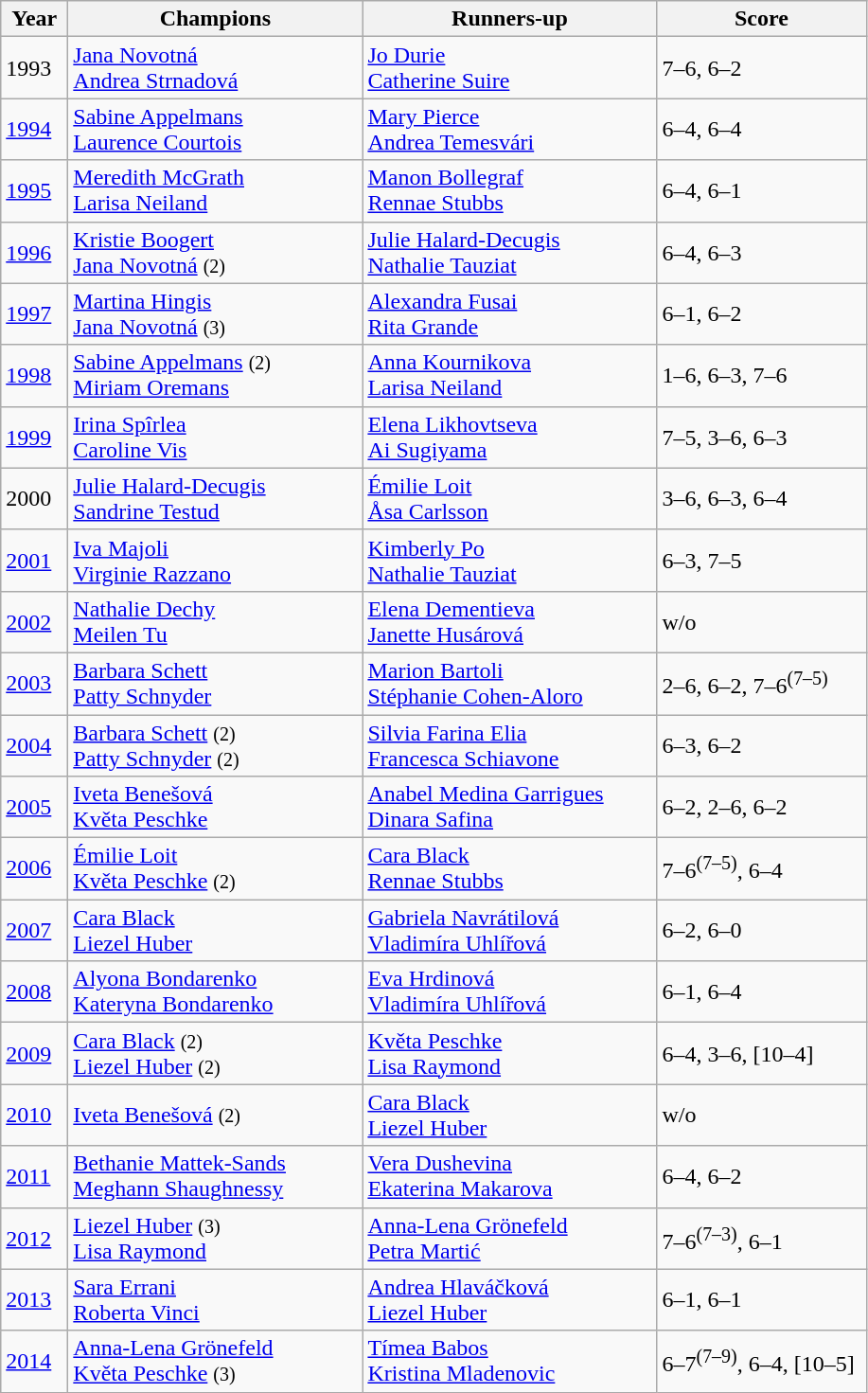<table class="wikitable">
<tr>
<th style="width:40px">Year</th>
<th style="width:200px">Champions</th>
<th style="width:200px">Runners-up</th>
<th style="width:140px" class="unsortable">Score</th>
</tr>
<tr>
<td>1993</td>
<td> <a href='#'>Jana Novotná</a> <br>  <a href='#'>Andrea Strnadová</a></td>
<td> <a href='#'>Jo Durie</a> <br>  <a href='#'>Catherine Suire</a></td>
<td>7–6, 6–2</td>
</tr>
<tr>
<td><a href='#'>1994</a></td>
<td> <a href='#'>Sabine Appelmans</a> <br>  <a href='#'>Laurence Courtois</a></td>
<td> <a href='#'>Mary Pierce</a> <br>  <a href='#'>Andrea Temesvári</a></td>
<td>6–4, 6–4</td>
</tr>
<tr>
<td><a href='#'>1995</a></td>
<td> <a href='#'>Meredith McGrath</a> <br>  <a href='#'>Larisa Neiland</a></td>
<td> <a href='#'>Manon Bollegraf</a> <br>  <a href='#'>Rennae Stubbs</a></td>
<td>6–4, 6–1</td>
</tr>
<tr>
<td><a href='#'>1996</a></td>
<td> <a href='#'>Kristie Boogert</a> <br>  <a href='#'>Jana Novotná</a> <small> (2) </small></td>
<td> <a href='#'>Julie Halard-Decugis</a> <br>  <a href='#'>Nathalie Tauziat</a></td>
<td>6–4, 6–3</td>
</tr>
<tr>
<td><a href='#'>1997</a></td>
<td> <a href='#'>Martina Hingis</a> <br>  <a href='#'>Jana Novotná</a> <small> (3) </small></td>
<td> <a href='#'>Alexandra Fusai</a> <br>  <a href='#'>Rita Grande</a></td>
<td>6–1, 6–2</td>
</tr>
<tr>
<td><a href='#'>1998</a></td>
<td> <a href='#'>Sabine Appelmans</a> <small> (2) </small> <br>  <a href='#'>Miriam Oremans</a></td>
<td> <a href='#'>Anna Kournikova</a> <br>  <a href='#'>Larisa Neiland</a></td>
<td>1–6, 6–3, 7–6</td>
</tr>
<tr>
<td><a href='#'>1999</a></td>
<td> <a href='#'>Irina Spîrlea</a> <br>  <a href='#'>Caroline Vis</a></td>
<td> <a href='#'>Elena Likhovtseva</a> <br>  <a href='#'>Ai Sugiyama</a></td>
<td>7–5, 3–6, 6–3</td>
</tr>
<tr>
<td>2000</td>
<td> <a href='#'>Julie Halard-Decugis</a> <br>  <a href='#'>Sandrine Testud</a></td>
<td> <a href='#'>Émilie Loit</a> <br>  <a href='#'>Åsa Carlsson</a></td>
<td>3–6, 6–3, 6–4</td>
</tr>
<tr>
<td><a href='#'>2001</a></td>
<td> <a href='#'>Iva Majoli</a> <br>  <a href='#'>Virginie Razzano</a></td>
<td> <a href='#'>Kimberly Po</a> <br>  <a href='#'>Nathalie Tauziat</a></td>
<td>6–3, 7–5</td>
</tr>
<tr>
<td><a href='#'>2002</a></td>
<td> <a href='#'>Nathalie Dechy</a> <br>  <a href='#'>Meilen Tu</a></td>
<td> <a href='#'>Elena Dementieva</a> <br>  <a href='#'>Janette Husárová</a></td>
<td>w/o</td>
</tr>
<tr>
<td><a href='#'>2003</a></td>
<td> <a href='#'>Barbara Schett</a> <br>  <a href='#'>Patty Schnyder</a></td>
<td> <a href='#'>Marion Bartoli</a> <br>  <a href='#'>Stéphanie Cohen-Aloro</a></td>
<td>2–6, 6–2, 7–6<sup>(7–5)</sup></td>
</tr>
<tr>
<td><a href='#'>2004</a></td>
<td> <a href='#'>Barbara Schett</a> <small> (2) </small> <br>  <a href='#'>Patty Schnyder</a> <small> (2) </small></td>
<td> <a href='#'>Silvia Farina Elia</a> <br>  <a href='#'>Francesca Schiavone</a></td>
<td>6–3, 6–2</td>
</tr>
<tr>
<td><a href='#'>2005</a></td>
<td> <a href='#'>Iveta Benešová</a> <br>  <a href='#'>Květa Peschke</a></td>
<td> <a href='#'>Anabel Medina Garrigues</a> <br>  <a href='#'>Dinara Safina</a></td>
<td>6–2, 2–6, 6–2</td>
</tr>
<tr>
<td><a href='#'>2006</a></td>
<td> <a href='#'>Émilie Loit</a> <br>  <a href='#'>Květa Peschke</a> <small> (2) </small></td>
<td> <a href='#'>Cara Black</a> <br>  <a href='#'>Rennae Stubbs</a></td>
<td>7–6<sup>(7–5)</sup>, 6–4</td>
</tr>
<tr>
<td><a href='#'>2007</a></td>
<td> <a href='#'>Cara Black</a> <br>  <a href='#'>Liezel Huber</a></td>
<td> <a href='#'>Gabriela Navrátilová</a> <br>  <a href='#'>Vladimíra Uhlířová</a></td>
<td>6–2, 6–0</td>
</tr>
<tr>
<td><a href='#'>2008</a></td>
<td> <a href='#'>Alyona Bondarenko</a> <br>  <a href='#'>Kateryna Bondarenko</a></td>
<td> <a href='#'>Eva Hrdinová</a> <br>  <a href='#'>Vladimíra Uhlířová</a></td>
<td>6–1, 6–4</td>
</tr>
<tr>
<td><a href='#'>2009</a></td>
<td> <a href='#'>Cara Black</a> <small> (2) </small> <br>  <a href='#'>Liezel Huber</a> <small> (2) </small></td>
<td> <a href='#'>Květa Peschke</a> <br>  <a href='#'>Lisa Raymond</a></td>
<td>6–4, 3–6, [10–4]</td>
</tr>
<tr>
<td><a href='#'>2010</a></td>
<td> <a href='#'>Iveta Benešová</a> <small> (2) </small> <br> </td>
<td> <a href='#'>Cara Black</a> <br>  <a href='#'>Liezel Huber</a></td>
<td>w/o</td>
</tr>
<tr>
<td><a href='#'>2011</a></td>
<td> <a href='#'>Bethanie Mattek-Sands</a> <br>  <a href='#'>Meghann Shaughnessy</a></td>
<td> <a href='#'>Vera Dushevina</a> <br>  <a href='#'>Ekaterina Makarova</a></td>
<td>6–4, 6–2</td>
</tr>
<tr>
<td><a href='#'>2012</a></td>
<td> <a href='#'>Liezel Huber</a> <small> (3) </small> <br>  <a href='#'>Lisa Raymond</a></td>
<td> <a href='#'>Anna-Lena Grönefeld</a> <br>  <a href='#'>Petra Martić</a></td>
<td>7–6<sup>(7–3)</sup>, 6–1</td>
</tr>
<tr>
<td><a href='#'>2013</a></td>
<td> <a href='#'>Sara Errani</a> <br>  <a href='#'>Roberta Vinci</a></td>
<td> <a href='#'>Andrea Hlaváčková</a> <br>  <a href='#'>Liezel Huber</a></td>
<td>6–1, 6–1</td>
</tr>
<tr>
<td><a href='#'>2014</a></td>
<td> <a href='#'>Anna-Lena Grönefeld</a> <br>  <a href='#'>Květa Peschke</a> <small> (3) </small></td>
<td> <a href='#'>Tímea Babos</a> <br>  <a href='#'>Kristina Mladenovic</a></td>
<td>6–7<sup>(7–9)</sup>, 6–4, [10–5]</td>
</tr>
</table>
